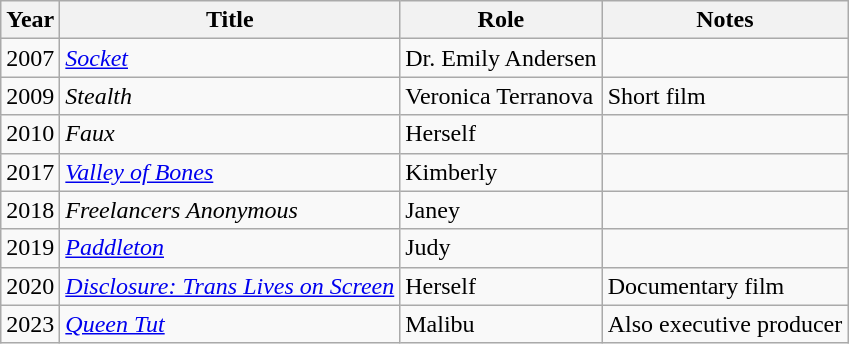<table class="wikitable sortable">
<tr>
<th>Year</th>
<th>Title</th>
<th>Role</th>
<th class="unsortable">Notes</th>
</tr>
<tr>
<td>2007</td>
<td><em><a href='#'>Socket</a></em></td>
<td>Dr. Emily Andersen</td>
<td></td>
</tr>
<tr>
<td>2009</td>
<td><em>Stealth</em></td>
<td>Veronica Terranova</td>
<td>Short film</td>
</tr>
<tr>
<td>2010</td>
<td><em>Faux</em></td>
<td>Herself</td>
<td></td>
</tr>
<tr>
<td>2017</td>
<td><em><a href='#'>Valley of Bones</a></em></td>
<td>Kimberly</td>
<td></td>
</tr>
<tr>
<td>2018</td>
<td><em>Freelancers Anonymous</em></td>
<td>Janey</td>
<td></td>
</tr>
<tr>
<td>2019</td>
<td><em><a href='#'>Paddleton</a></em></td>
<td>Judy</td>
<td></td>
</tr>
<tr>
<td>2020</td>
<td><em><a href='#'>Disclosure: Trans Lives on Screen</a></em></td>
<td>Herself</td>
<td>Documentary film</td>
</tr>
<tr>
<td>2023</td>
<td><em><a href='#'>Queen Tut</a></em></td>
<td>Malibu</td>
<td>Also executive producer</td>
</tr>
</table>
